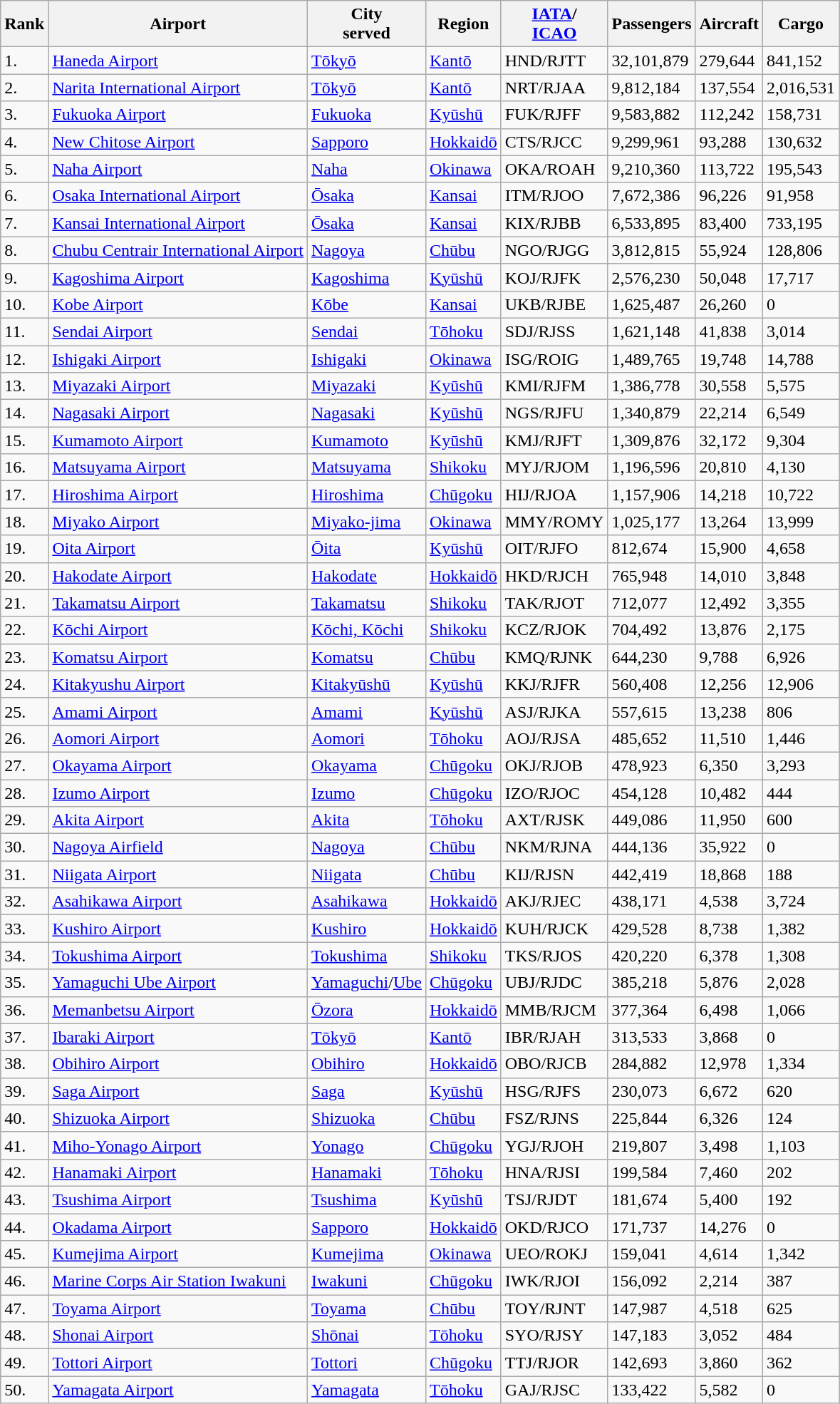<table class="wikitable sortable">
<tr>
<th>Rank</th>
<th>Airport</th>
<th>City<br>served</th>
<th>Region</th>
<th><a href='#'>IATA</a>/<br><a href='#'>ICAO</a></th>
<th>Passengers</th>
<th>Aircraft</th>
<th>Cargo</th>
</tr>
<tr>
<td>1.</td>
<td><a href='#'>Haneda Airport</a></td>
<td><a href='#'>Tōkyō</a></td>
<td><a href='#'>Kantō</a></td>
<td>HND/RJTT</td>
<td>32,101,879</td>
<td>279,644</td>
<td>841,152</td>
</tr>
<tr>
<td>2.</td>
<td><a href='#'>Narita International Airport</a></td>
<td><a href='#'>Tōkyō</a></td>
<td><a href='#'>Kantō</a></td>
<td>NRT/RJAA</td>
<td>9,812,184</td>
<td>137,554</td>
<td>2,016,531</td>
</tr>
<tr>
<td>3.</td>
<td><a href='#'>Fukuoka Airport</a></td>
<td><a href='#'>Fukuoka</a></td>
<td><a href='#'>Kyūshū</a></td>
<td>FUK/RJFF</td>
<td>9,583,882</td>
<td>112,242</td>
<td>158,731</td>
</tr>
<tr>
<td>4.</td>
<td><a href='#'>New Chitose Airport</a></td>
<td><a href='#'>Sapporo</a></td>
<td><a href='#'>Hokkaidō</a></td>
<td>CTS/RJCC</td>
<td>9,299,961</td>
<td>93,288</td>
<td>130,632</td>
</tr>
<tr>
<td>5.</td>
<td><a href='#'>Naha Airport</a></td>
<td><a href='#'>Naha</a></td>
<td><a href='#'>Okinawa</a></td>
<td>OKA/ROAH</td>
<td>9,210,360</td>
<td>113,722</td>
<td>195,543</td>
</tr>
<tr>
<td>6.</td>
<td><a href='#'>Osaka International Airport</a></td>
<td><a href='#'>Ōsaka</a></td>
<td><a href='#'>Kansai</a></td>
<td>ITM/RJOO</td>
<td>7,672,386</td>
<td>96,226</td>
<td>91,958</td>
</tr>
<tr>
<td>7.</td>
<td><a href='#'>Kansai International Airport</a></td>
<td><a href='#'>Ōsaka</a></td>
<td><a href='#'>Kansai</a></td>
<td>KIX/RJBB</td>
<td>6,533,895</td>
<td>83,400</td>
<td>733,195</td>
</tr>
<tr>
<td>8.</td>
<td><a href='#'>Chubu Centrair International Airport</a></td>
<td><a href='#'>Nagoya</a></td>
<td><a href='#'>Chūbu</a></td>
<td>NGO/RJGG</td>
<td>3,812,815</td>
<td>55,924</td>
<td>128,806</td>
</tr>
<tr>
<td>9.</td>
<td><a href='#'>Kagoshima Airport</a></td>
<td><a href='#'>Kagoshima</a></td>
<td><a href='#'>Kyūshū</a></td>
<td>KOJ/RJFK</td>
<td>2,576,230</td>
<td>50,048</td>
<td>17,717</td>
</tr>
<tr>
<td>10.</td>
<td><a href='#'>Kobe Airport</a></td>
<td><a href='#'>Kōbe</a></td>
<td><a href='#'>Kansai</a></td>
<td>UKB/RJBE</td>
<td>1,625,487</td>
<td>26,260</td>
<td>0</td>
</tr>
<tr>
<td>11.</td>
<td><a href='#'>Sendai Airport</a></td>
<td><a href='#'>Sendai</a></td>
<td><a href='#'>Tōhoku</a></td>
<td>SDJ/RJSS</td>
<td>1,621,148</td>
<td>41,838</td>
<td>3,014</td>
</tr>
<tr>
<td>12.</td>
<td><a href='#'>Ishigaki Airport</a></td>
<td><a href='#'>Ishigaki</a></td>
<td><a href='#'>Okinawa</a></td>
<td>ISG/ROIG</td>
<td>1,489,765</td>
<td>19,748</td>
<td>14,788</td>
</tr>
<tr>
<td>13.</td>
<td><a href='#'>Miyazaki Airport</a></td>
<td><a href='#'>Miyazaki</a></td>
<td><a href='#'>Kyūshū</a></td>
<td>KMI/RJFM</td>
<td>1,386,778</td>
<td>30,558</td>
<td>5,575</td>
</tr>
<tr>
<td>14.</td>
<td><a href='#'>Nagasaki Airport</a></td>
<td><a href='#'>Nagasaki</a></td>
<td><a href='#'>Kyūshū</a></td>
<td>NGS/RJFU</td>
<td>1,340,879</td>
<td>22,214</td>
<td>6,549</td>
</tr>
<tr>
<td>15.</td>
<td><a href='#'>Kumamoto Airport</a></td>
<td><a href='#'>Kumamoto</a></td>
<td><a href='#'>Kyūshū</a></td>
<td>KMJ/RJFT</td>
<td>1,309,876</td>
<td>32,172</td>
<td>9,304</td>
</tr>
<tr>
<td>16.</td>
<td><a href='#'>Matsuyama Airport</a></td>
<td><a href='#'>Matsuyama</a></td>
<td><a href='#'>Shikoku</a></td>
<td>MYJ/RJOM</td>
<td>1,196,596</td>
<td>20,810</td>
<td>4,130</td>
</tr>
<tr>
<td>17.</td>
<td><a href='#'>Hiroshima Airport</a></td>
<td><a href='#'>Hiroshima</a></td>
<td><a href='#'>Chūgoku</a></td>
<td>HIJ/RJOA</td>
<td>1,157,906</td>
<td>14,218</td>
<td>10,722</td>
</tr>
<tr>
<td>18.</td>
<td><a href='#'>Miyako Airport</a></td>
<td><a href='#'>Miyako-jima</a></td>
<td><a href='#'>Okinawa</a></td>
<td>MMY/ROMY</td>
<td>1,025,177</td>
<td>13,264</td>
<td>13,999</td>
</tr>
<tr>
<td>19.</td>
<td><a href='#'>Oita Airport</a></td>
<td><a href='#'>Ōita</a></td>
<td><a href='#'>Kyūshū</a></td>
<td>OIT/RJFO</td>
<td>812,674</td>
<td>15,900</td>
<td>4,658</td>
</tr>
<tr>
<td>20.</td>
<td><a href='#'>Hakodate Airport</a></td>
<td><a href='#'>Hakodate</a></td>
<td><a href='#'>Hokkaidō</a></td>
<td>HKD/RJCH</td>
<td>765,948</td>
<td>14,010</td>
<td>3,848</td>
</tr>
<tr>
<td>21.</td>
<td><a href='#'>Takamatsu Airport</a></td>
<td><a href='#'>Takamatsu</a></td>
<td><a href='#'>Shikoku</a></td>
<td>TAK/RJOT</td>
<td>712,077</td>
<td>12,492</td>
<td>3,355</td>
</tr>
<tr>
<td>22.</td>
<td><a href='#'>Kōchi Airport</a></td>
<td><a href='#'>Kōchi, Kōchi</a></td>
<td><a href='#'>Shikoku</a></td>
<td>KCZ/RJOK</td>
<td>704,492</td>
<td>13,876</td>
<td>2,175</td>
</tr>
<tr>
<td>23.</td>
<td><a href='#'>Komatsu Airport</a></td>
<td><a href='#'>Komatsu</a></td>
<td><a href='#'>Chūbu</a></td>
<td>KMQ/RJNK</td>
<td>644,230</td>
<td>9,788</td>
<td>6,926</td>
</tr>
<tr>
<td>24.</td>
<td><a href='#'>Kitakyushu Airport</a></td>
<td><a href='#'>Kitakyūshū</a></td>
<td><a href='#'>Kyūshū</a></td>
<td>KKJ/RJFR</td>
<td>560,408</td>
<td>12,256</td>
<td>12,906</td>
</tr>
<tr>
<td>25.</td>
<td><a href='#'>Amami Airport</a></td>
<td><a href='#'>Amami</a></td>
<td><a href='#'>Kyūshū</a></td>
<td>ASJ/RJKA</td>
<td>557,615</td>
<td>13,238</td>
<td>806</td>
</tr>
<tr>
<td>26.</td>
<td><a href='#'>Aomori Airport</a></td>
<td><a href='#'>Aomori</a></td>
<td><a href='#'>Tōhoku</a></td>
<td>AOJ/RJSA</td>
<td>485,652</td>
<td>11,510</td>
<td>1,446</td>
</tr>
<tr>
<td>27.</td>
<td><a href='#'>Okayama Airport</a></td>
<td><a href='#'>Okayama</a></td>
<td><a href='#'>Chūgoku</a></td>
<td>OKJ/RJOB</td>
<td>478,923</td>
<td>6,350</td>
<td>3,293</td>
</tr>
<tr>
<td>28.</td>
<td><a href='#'>Izumo Airport</a></td>
<td><a href='#'>Izumo</a></td>
<td><a href='#'>Chūgoku</a></td>
<td>IZO/RJOC</td>
<td>454,128</td>
<td>10,482</td>
<td>444</td>
</tr>
<tr>
<td>29.</td>
<td><a href='#'>Akita Airport</a></td>
<td><a href='#'>Akita</a></td>
<td><a href='#'>Tōhoku</a></td>
<td>AXT/RJSK</td>
<td>449,086</td>
<td>11,950</td>
<td>600</td>
</tr>
<tr>
<td>30.</td>
<td><a href='#'>Nagoya Airfield</a></td>
<td><a href='#'>Nagoya</a></td>
<td><a href='#'>Chūbu</a></td>
<td>NKM/RJNA</td>
<td>444,136</td>
<td>35,922</td>
<td>0</td>
</tr>
<tr>
<td>31.</td>
<td><a href='#'>Niigata Airport</a></td>
<td><a href='#'>Niigata</a></td>
<td><a href='#'>Chūbu</a></td>
<td>KIJ/RJSN</td>
<td>442,419</td>
<td>18,868</td>
<td>188</td>
</tr>
<tr>
<td>32.</td>
<td><a href='#'>Asahikawa Airport</a></td>
<td><a href='#'>Asahikawa</a></td>
<td><a href='#'>Hokkaidō</a></td>
<td>AKJ/RJEC</td>
<td>438,171</td>
<td>4,538</td>
<td>3,724</td>
</tr>
<tr>
<td>33.</td>
<td><a href='#'>Kushiro Airport</a></td>
<td><a href='#'>Kushiro</a></td>
<td><a href='#'>Hokkaidō</a></td>
<td>KUH/RJCK</td>
<td>429,528</td>
<td>8,738</td>
<td>1,382</td>
</tr>
<tr>
<td>34.</td>
<td><a href='#'>Tokushima Airport</a></td>
<td><a href='#'>Tokushima</a></td>
<td><a href='#'>Shikoku</a></td>
<td>TKS/RJOS</td>
<td>420,220</td>
<td>6,378</td>
<td>1,308</td>
</tr>
<tr>
<td>35.</td>
<td><a href='#'>Yamaguchi Ube Airport</a></td>
<td><a href='#'>Yamaguchi</a>/<a href='#'>Ube</a></td>
<td><a href='#'>Chūgoku</a></td>
<td>UBJ/RJDC</td>
<td>385,218</td>
<td>5,876</td>
<td>2,028</td>
</tr>
<tr>
<td>36.</td>
<td><a href='#'>Memanbetsu Airport</a></td>
<td><a href='#'>Ōzora</a></td>
<td><a href='#'>Hokkaidō</a></td>
<td>MMB/RJCM</td>
<td>377,364</td>
<td>6,498</td>
<td>1,066</td>
</tr>
<tr>
<td>37.</td>
<td><a href='#'>Ibaraki Airport</a></td>
<td><a href='#'>Tōkyō</a></td>
<td><a href='#'>Kantō</a></td>
<td>IBR/RJAH</td>
<td>313,533</td>
<td>3,868</td>
<td>0</td>
</tr>
<tr>
<td>38.</td>
<td><a href='#'>Obihiro Airport</a></td>
<td><a href='#'>Obihiro</a></td>
<td><a href='#'>Hokkaidō</a></td>
<td>OBO/RJCB</td>
<td>284,882</td>
<td>12,978</td>
<td>1,334</td>
</tr>
<tr>
<td>39.</td>
<td><a href='#'>Saga Airport</a></td>
<td><a href='#'>Saga</a></td>
<td><a href='#'>Kyūshū</a></td>
<td>HSG/RJFS</td>
<td>230,073</td>
<td>6,672</td>
<td>620</td>
</tr>
<tr>
<td>40.</td>
<td><a href='#'>Shizuoka Airport</a></td>
<td><a href='#'>Shizuoka</a></td>
<td><a href='#'>Chūbu</a></td>
<td>FSZ/RJNS</td>
<td>225,844</td>
<td>6,326</td>
<td>124</td>
</tr>
<tr>
<td>41.</td>
<td><a href='#'>Miho-Yonago Airport</a></td>
<td><a href='#'>Yonago</a></td>
<td><a href='#'>Chūgoku</a></td>
<td>YGJ/RJOH</td>
<td>219,807</td>
<td>3,498</td>
<td>1,103</td>
</tr>
<tr>
<td>42.</td>
<td><a href='#'>Hanamaki Airport</a></td>
<td><a href='#'>Hanamaki</a></td>
<td><a href='#'>Tōhoku</a></td>
<td>HNA/RJSI</td>
<td>199,584</td>
<td>7,460</td>
<td>202</td>
</tr>
<tr>
<td>43.</td>
<td><a href='#'>Tsushima Airport</a></td>
<td><a href='#'>Tsushima</a></td>
<td><a href='#'>Kyūshū</a></td>
<td>TSJ/RJDT</td>
<td>181,674</td>
<td>5,400</td>
<td>192</td>
</tr>
<tr>
<td>44.</td>
<td><a href='#'>Okadama Airport</a></td>
<td><a href='#'>Sapporo</a></td>
<td><a href='#'>Hokkaidō</a></td>
<td>OKD/RJCO</td>
<td>171,737</td>
<td>14,276</td>
<td>0</td>
</tr>
<tr>
<td>45.</td>
<td><a href='#'>Kumejima Airport</a></td>
<td><a href='#'>Kumejima</a></td>
<td><a href='#'>Okinawa</a></td>
<td>UEO/ROKJ</td>
<td>159,041</td>
<td>4,614</td>
<td>1,342</td>
</tr>
<tr>
<td>46.</td>
<td><a href='#'>Marine Corps Air Station Iwakuni</a></td>
<td><a href='#'>Iwakuni</a></td>
<td><a href='#'>Chūgoku</a></td>
<td>IWK/RJOI</td>
<td>156,092</td>
<td>2,214</td>
<td>387</td>
</tr>
<tr>
<td>47.</td>
<td><a href='#'>Toyama Airport</a></td>
<td><a href='#'>Toyama</a></td>
<td><a href='#'>Chūbu</a></td>
<td>TOY/RJNT</td>
<td>147,987</td>
<td>4,518</td>
<td>625</td>
</tr>
<tr>
<td>48.</td>
<td><a href='#'>Shonai Airport</a></td>
<td><a href='#'>Shōnai</a></td>
<td><a href='#'>Tōhoku</a></td>
<td>SYO/RJSY</td>
<td>147,183</td>
<td>3,052</td>
<td>484</td>
</tr>
<tr>
<td>49.</td>
<td><a href='#'>Tottori Airport</a></td>
<td><a href='#'>Tottori</a></td>
<td><a href='#'>Chūgoku</a></td>
<td>TTJ/RJOR</td>
<td>142,693</td>
<td>3,860</td>
<td>362</td>
</tr>
<tr>
<td>50.</td>
<td><a href='#'>Yamagata Airport</a></td>
<td><a href='#'>Yamagata</a></td>
<td><a href='#'>Tōhoku</a></td>
<td>GAJ/RJSC</td>
<td>133,422</td>
<td>5,582</td>
<td>0</td>
</tr>
</table>
